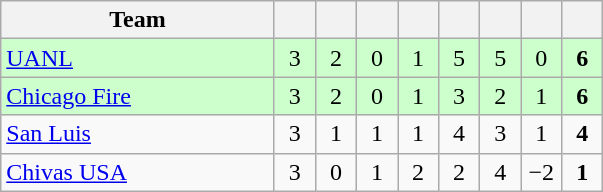<table class="wikitable" style="text-align: center;">
<tr>
<th width="175">Team</th>
<th width="20"></th>
<th width="20"></th>
<th width="20"></th>
<th width="20"></th>
<th width="20"></th>
<th width="20"></th>
<th width="20"></th>
<th width="20"></th>
</tr>
<tr style="background:#ccffcc;">
<td style="text-align:left;"> <a href='#'>UANL</a></td>
<td>3</td>
<td>2</td>
<td>0</td>
<td>1</td>
<td>5</td>
<td>5</td>
<td>0</td>
<td><strong>6</strong></td>
</tr>
<tr style="background:#ccffcc;">
<td style="text-align:left;"> <a href='#'>Chicago Fire</a></td>
<td>3</td>
<td>2</td>
<td>0</td>
<td>1</td>
<td>3</td>
<td>2</td>
<td>1</td>
<td><strong>6</strong></td>
</tr>
<tr>
<td style="text-align:left;"> <a href='#'>San Luis</a></td>
<td>3</td>
<td>1</td>
<td>1</td>
<td>1</td>
<td>4</td>
<td>3</td>
<td>1</td>
<td><strong>4</strong></td>
</tr>
<tr>
<td style="text-align:left;"> <a href='#'>Chivas USA</a></td>
<td>3</td>
<td>0</td>
<td>1</td>
<td>2</td>
<td>2</td>
<td>4</td>
<td>−2</td>
<td><strong>1</strong></td>
</tr>
</table>
